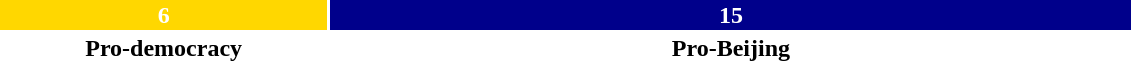<table style="width:60%; text-align:center;">
<tr style="color:white;">
<td style="background:gold; width:29%;"><strong>6</strong></td>
<td style="background:darkblue; width:71%;"><strong>15</strong></td>
</tr>
<tr>
<td><span><strong>Pro-democracy</strong></span></td>
<td><span><strong>Pro-Beijing</strong></span></td>
</tr>
</table>
